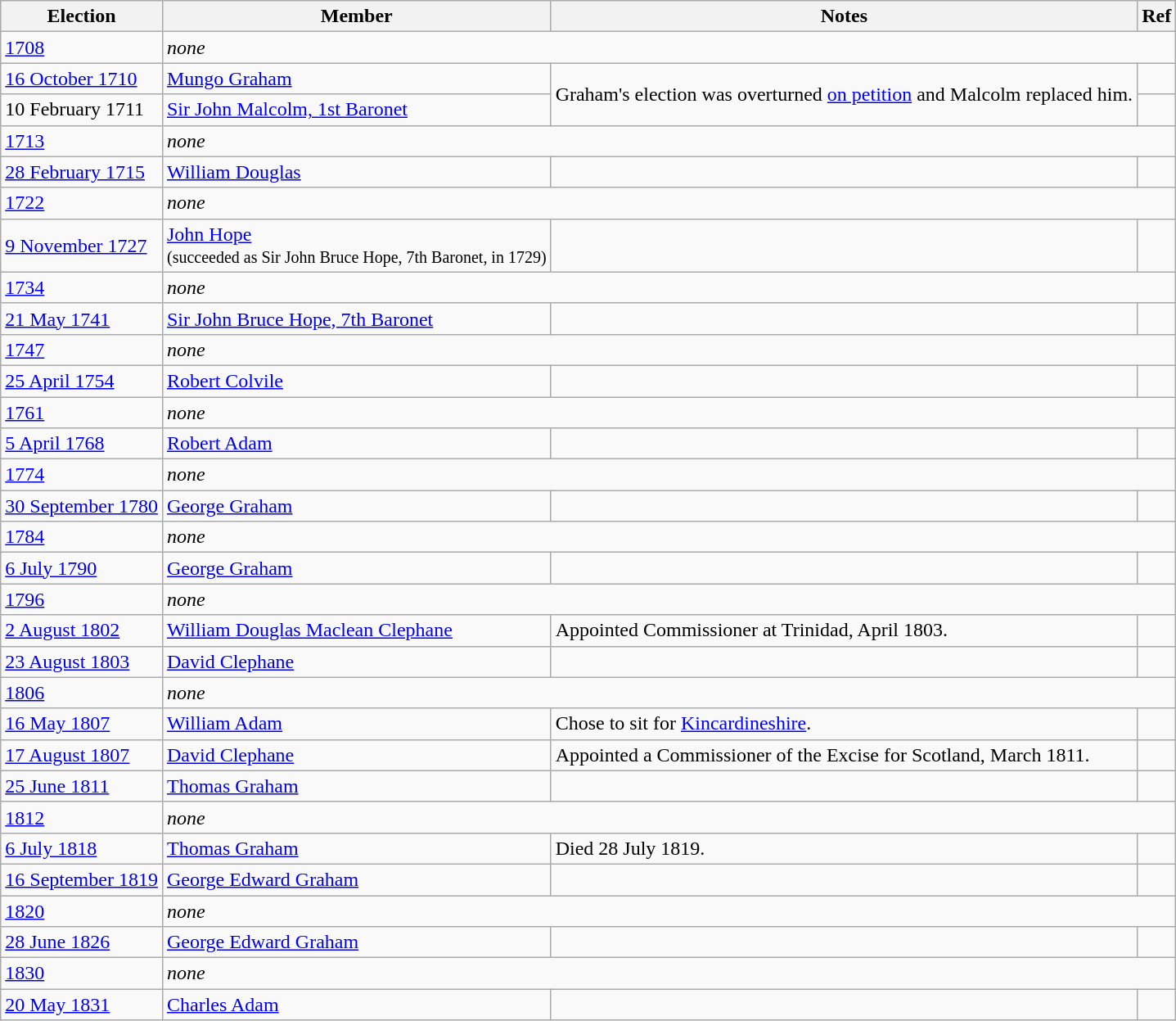<table class="wikitable">
<tr>
<th>Election</th>
<th>Member</th>
<th>Notes</th>
<th>Ref</th>
</tr>
<tr>
<td><a href='#'>1708</a></td>
<td colspan=3><em>none</em></td>
</tr>
<tr>
<td><a href='#'>16 October 1710</a></td>
<td><a href='#'>Mungo Graham</a></td>
<td rowspan=2>Graham's election was overturned <a href='#'>on petition</a> and Malcolm replaced him.</td>
<td></td>
</tr>
<tr>
<td>10 February 1711</td>
<td><a href='#'>Sir John Malcolm, 1st Baronet</a></td>
<td></td>
</tr>
<tr>
<td><a href='#'>1713</a></td>
<td colspan=3><em>none</em></td>
</tr>
<tr>
<td><a href='#'>28 February 1715</a></td>
<td><a href='#'>William Douglas</a></td>
<td></td>
<td></td>
</tr>
<tr>
<td><a href='#'>1722</a></td>
<td colspan=3><em>none</em></td>
</tr>
<tr>
<td><a href='#'>9 November 1727</a></td>
<td><a href='#'>John Hope</a><br><small>(succeeded as Sir John Bruce Hope, 7th Baronet, in 1729)</small></td>
<td></td>
<td></td>
</tr>
<tr>
<td><a href='#'>1734</a></td>
<td colspan=3><em>none</em></td>
</tr>
<tr>
<td><a href='#'>21 May 1741</a></td>
<td><a href='#'>Sir John Bruce Hope, 7th Baronet</a></td>
<td></td>
<td></td>
</tr>
<tr>
<td><a href='#'>1747</a></td>
<td colspan=3><em>none</em></td>
</tr>
<tr>
<td><a href='#'>25 April 1754</a></td>
<td><a href='#'>Robert Colvile</a></td>
<td></td>
<td></td>
</tr>
<tr>
<td><a href='#'>1761</a></td>
<td colspan=3><em>none</em></td>
</tr>
<tr>
<td><a href='#'>5 April 1768</a></td>
<td><a href='#'>Robert Adam</a></td>
<td></td>
<td></td>
</tr>
<tr>
<td><a href='#'>1774</a></td>
<td colspan=3><em>none</em></td>
</tr>
<tr>
<td><a href='#'>30 September 1780</a></td>
<td><a href='#'>George Graham</a></td>
<td></td>
<td></td>
</tr>
<tr>
<td><a href='#'>1784</a></td>
<td colspan=3><em>none</em></td>
</tr>
<tr>
<td><a href='#'>6 July 1790</a></td>
<td><a href='#'>George Graham</a></td>
<td></td>
<td></td>
</tr>
<tr>
<td><a href='#'>1796</a></td>
<td colspan=3><em>none</em></td>
</tr>
<tr>
<td><a href='#'>2 August 1802</a></td>
<td><a href='#'>William Douglas Maclean Clephane</a></td>
<td>Appointed Commissioner at Trinidad, April 1803.</td>
<td></td>
</tr>
<tr>
<td><a href='#'>23 August 1803</a></td>
<td><a href='#'>David Clephane</a></td>
<td></td>
<td></td>
</tr>
<tr>
<td><a href='#'>1806</a></td>
<td colspan=3><em>none</em></td>
</tr>
<tr>
<td><a href='#'>16 May 1807</a></td>
<td><a href='#'>William Adam</a></td>
<td>Chose to sit for <a href='#'>Kincardineshire</a>.</td>
<td></td>
</tr>
<tr>
<td><a href='#'>17 August 1807</a></td>
<td><a href='#'>David Clephane</a></td>
<td>Appointed a Commissioner of the Excise for Scotland, March 1811.</td>
<td></td>
</tr>
<tr>
<td><a href='#'>25 June 1811</a></td>
<td><a href='#'>Thomas Graham</a></td>
<td></td>
<td></td>
</tr>
<tr>
<td><a href='#'>1812</a></td>
<td colspan=3><em>none</em></td>
</tr>
<tr>
<td><a href='#'>6 July 1818</a></td>
<td><a href='#'>Thomas Graham</a></td>
<td>Died 28 July 1819.</td>
<td></td>
</tr>
<tr>
<td><a href='#'>16 September 1819</a></td>
<td><a href='#'>George Edward Graham</a></td>
<td></td>
<td></td>
</tr>
<tr>
<td><a href='#'>1820</a></td>
<td colspan=3><em>none</em></td>
</tr>
<tr>
<td><a href='#'>28 June 1826</a></td>
<td><a href='#'>George Edward Graham</a></td>
<td></td>
<td></td>
</tr>
<tr>
<td><a href='#'>1830</a></td>
<td colspan=3><em>none</em></td>
</tr>
<tr>
<td><a href='#'>20 May 1831</a></td>
<td><a href='#'>Charles Adam</a></td>
<td></td>
<td></td>
</tr>
</table>
